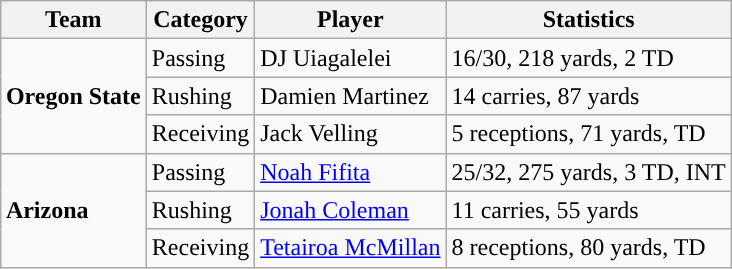<table class="wikitable" style="float: right;">
<tr>
<th>Team</th>
<th>Category</th>
<th>Player</th>
<th>Statistics</th>
</tr>
<tr>
<td rowspan=3><strong>Oregon State</strong></td>
<td>Passing</td>
<td>DJ Uiagalelei</td>
<td>16/30, 218 yards, 2 TD</td>
</tr>
<tr>
<td>Rushing</td>
<td>Damien Martinez</td>
<td>14 carries, 87 yards</td>
</tr>
<tr>
<td>Receiving</td>
<td>Jack Velling</td>
<td>5 receptions, 71 yards, TD</td>
</tr>
<tr>
<td rowspan=3><strong>Arizona</strong></td>
<td>Passing</td>
<td><a href='#'>Noah Fifita</a></td>
<td>25/32, 275 yards, 3 TD, INT</td>
</tr>
<tr>
<td>Rushing</td>
<td><a href='#'>Jonah Coleman</a></td>
<td>11 carries, 55 yards</td>
</tr>
<tr>
<td>Receiving</td>
<td><a href='#'>Tetairoa McMillan</a></td>
<td>8 receptions, 80 yards, TD</td>
</tr>
</table>
